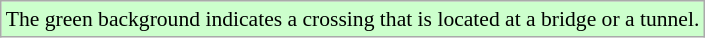<table class="wikitable" style="font-size:90%;">
<tr>
<td style="background:#cfc;">The green background indicates a crossing that is located at a bridge or a tunnel.</td>
</tr>
</table>
